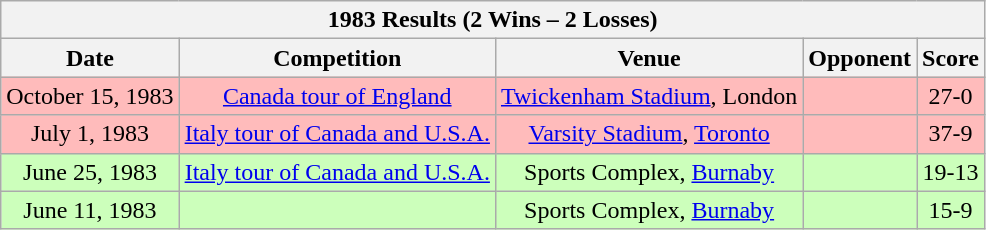<table class="wikitable sortable">
<tr>
<th colspan="5"><strong>1983 Results (2 Wins – 2 Losses)</strong></th>
</tr>
<tr>
<th>Date</th>
<th>Competition</th>
<th>Venue</th>
<th>Opponent</th>
<th>Score</th>
</tr>
<tr style="background:#fbb;">
<td align=center>October 15, 1983</td>
<td align=center><a href='#'>Canada tour of England</a></td>
<td align=center><a href='#'>Twickenham Stadium</a>, London</td>
<td></td>
<td align=center>27-0</td>
</tr>
<tr style="background:#fbb;">
<td align=center>July 1, 1983</td>
<td align=center><a href='#'>Italy tour of Canada and U.S.A.</a></td>
<td align=center><a href='#'>Varsity Stadium</a>, <a href='#'>Toronto</a></td>
<td></td>
<td align=center>37-9</td>
</tr>
<tr style="background:#cfb;">
<td align=center>June 25, 1983</td>
<td align=center><a href='#'>Italy tour of Canada and U.S.A.</a></td>
<td align=center>Sports Complex, <a href='#'>Burnaby</a></td>
<td></td>
<td align=center>19-13</td>
</tr>
<tr style="background:#cfb;">
<td align=center>June 11, 1983</td>
<td align=center></td>
<td align=center>Sports Complex, <a href='#'>Burnaby</a></td>
<td></td>
<td align=center>15-9</td>
</tr>
</table>
